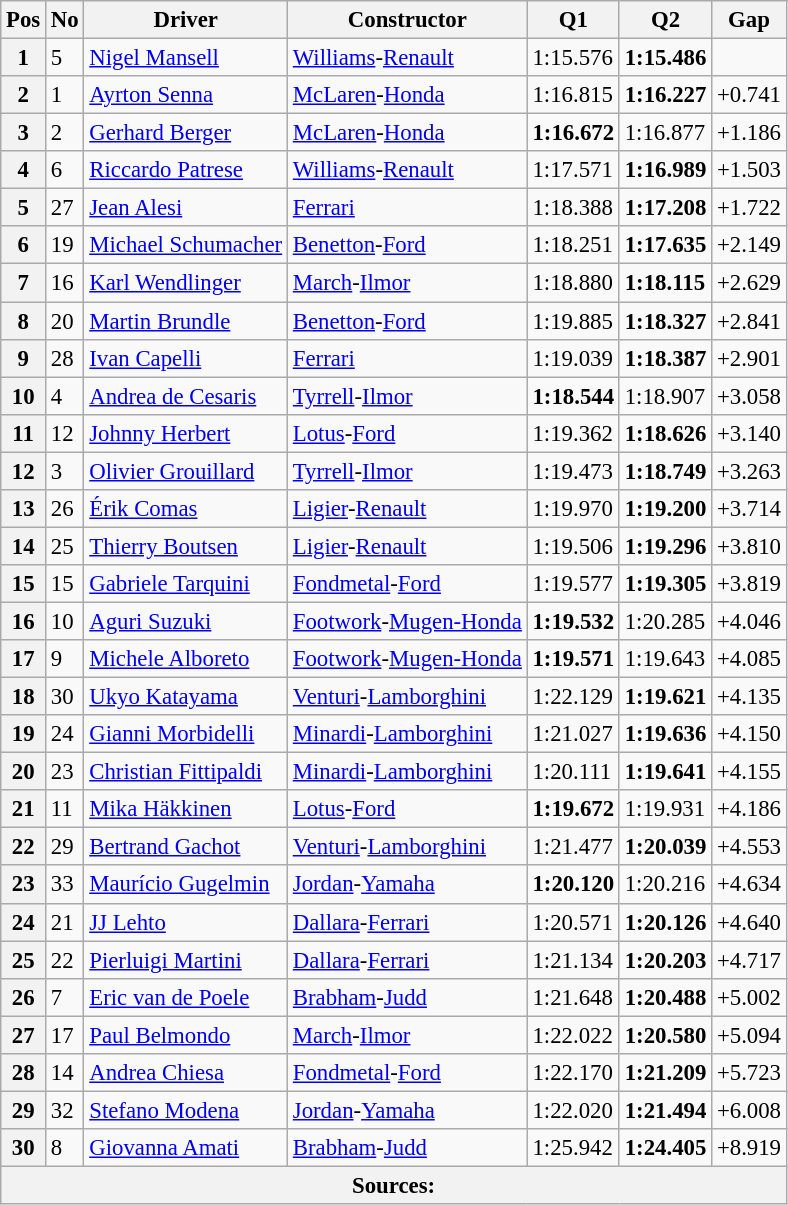<table class="wikitable sortable" style="font-size: 95%;">
<tr>
<th>Pos</th>
<th>No</th>
<th>Driver</th>
<th>Constructor</th>
<th>Q1</th>
<th>Q2</th>
<th>Gap</th>
</tr>
<tr>
<th>1</th>
<td>5</td>
<td data-sort-value="man"> <a href='#'>Nigel Mansell</a></td>
<td><a href='#'>Williams</a>-<a href='#'>Renault</a></td>
<td>1:15.576</td>
<td><strong>1:15.486</strong></td>
<td></td>
</tr>
<tr>
<th>2</th>
<td>1</td>
<td data-sort-value="sen"> <a href='#'>Ayrton Senna</a></td>
<td><a href='#'>McLaren</a>-<a href='#'>Honda</a></td>
<td>1:16.815</td>
<td><strong>1:16.227</strong></td>
<td>+0.741</td>
</tr>
<tr>
<th>3</th>
<td>2</td>
<td data-sort-value="ber"> <a href='#'>Gerhard Berger</a></td>
<td><a href='#'>McLaren</a>-<a href='#'>Honda</a></td>
<td><strong>1:16.672</strong></td>
<td>1:16.877</td>
<td>+1.186</td>
</tr>
<tr>
<th>4</th>
<td>6</td>
<td data-sort-value="pat"> <a href='#'>Riccardo Patrese</a></td>
<td><a href='#'>Williams</a>-<a href='#'>Renault</a></td>
<td>1:17.571</td>
<td><strong>1:16.989</strong></td>
<td>+1.503</td>
</tr>
<tr>
<th>5</th>
<td>27</td>
<td data-sort-value="ale"> <a href='#'>Jean Alesi</a></td>
<td><a href='#'>Ferrari</a></td>
<td>1:18.388</td>
<td><strong>1:17.208</strong></td>
<td>+1.722</td>
</tr>
<tr>
<th>6</th>
<td>19</td>
<td data-sort-value="sch"> <a href='#'>Michael Schumacher</a></td>
<td><a href='#'>Benetton</a>-<a href='#'>Ford</a></td>
<td>1:18.251</td>
<td><strong>1:17.635</strong></td>
<td>+2.149</td>
</tr>
<tr>
<th>7</th>
<td>16</td>
<td data-sort-value="wen"> <a href='#'>Karl Wendlinger</a></td>
<td><a href='#'>March</a>-<a href='#'>Ilmor</a></td>
<td>1:18.880</td>
<td><strong>1:18.115</strong></td>
<td>+2.629</td>
</tr>
<tr>
<th>8</th>
<td>20</td>
<td data-sort-value="bru"> <a href='#'>Martin Brundle</a></td>
<td><a href='#'>Benetton</a>-<a href='#'>Ford</a></td>
<td>1:19.885</td>
<td><strong>1:18.327</strong></td>
<td>+2.841</td>
</tr>
<tr>
<th>9</th>
<td>28</td>
<td data-sort-value="cap"> <a href='#'>Ivan Capelli</a></td>
<td><a href='#'>Ferrari</a></td>
<td>1:19.039</td>
<td><strong>1:18.387</strong></td>
<td>+2.901</td>
</tr>
<tr>
<th>10</th>
<td>4</td>
<td data-sort-value="ces"> <a href='#'>Andrea de Cesaris</a></td>
<td><a href='#'>Tyrrell</a>-<a href='#'>Ilmor</a></td>
<td><strong>1:18.544</strong></td>
<td>1:18.907</td>
<td>+3.058</td>
</tr>
<tr>
<th>11</th>
<td>12</td>
<td data-sort-value="her"> <a href='#'>Johnny Herbert</a></td>
<td><a href='#'>Lotus</a>-<a href='#'>Ford</a></td>
<td>1:19.362</td>
<td><strong>1:18.626</strong></td>
<td>+3.140</td>
</tr>
<tr>
<th>12</th>
<td>3</td>
<td data-sort-value="gro"> <a href='#'>Olivier Grouillard</a></td>
<td><a href='#'>Tyrrell</a>-<a href='#'>Ilmor</a></td>
<td>1:19.473</td>
<td><strong>1:18.749</strong></td>
<td>+3.263</td>
</tr>
<tr>
<th>13</th>
<td>26</td>
<td data-sort-value="com"> <a href='#'>Érik Comas</a></td>
<td><a href='#'>Ligier</a>-<a href='#'>Renault</a></td>
<td>1:19.970</td>
<td><strong>1:19.200</strong></td>
<td>+3.714</td>
</tr>
<tr>
<th>14</th>
<td>25</td>
<td data-sort-value="bou"> <a href='#'>Thierry Boutsen</a></td>
<td><a href='#'>Ligier</a>-<a href='#'>Renault</a></td>
<td>1:19.506</td>
<td><strong>1:19.296</strong></td>
<td>+3.810</td>
</tr>
<tr>
<th>15</th>
<td>15</td>
<td data-sort-value="tar"> <a href='#'>Gabriele Tarquini</a></td>
<td><a href='#'>Fondmetal</a>-<a href='#'>Ford</a></td>
<td>1:19.577</td>
<td><strong>1:19.305</strong></td>
<td>+3.819</td>
</tr>
<tr>
<th>16</th>
<td>10</td>
<td data-sort-value="suz"> <a href='#'>Aguri Suzuki</a></td>
<td><a href='#'>Footwork</a>-<a href='#'>Mugen-Honda</a></td>
<td><strong>1:19.532</strong></td>
<td>1:20.285</td>
<td>+4.046</td>
</tr>
<tr>
<th>17</th>
<td>9</td>
<td data-sort-value="alb"> <a href='#'>Michele Alboreto</a></td>
<td><a href='#'>Footwork</a>-<a href='#'>Mugen-Honda</a></td>
<td><strong>1:19.571</strong></td>
<td>1:19.643</td>
<td>+4.085</td>
</tr>
<tr>
<th>18</th>
<td>30</td>
<td data-sort-value="kat"> <a href='#'>Ukyo Katayama</a></td>
<td><a href='#'>Venturi</a>-<a href='#'>Lamborghini</a></td>
<td>1:22.129</td>
<td><strong>1:19.621</strong></td>
<td>+4.135</td>
</tr>
<tr>
<th>19</th>
<td>24</td>
<td data-sort-value="mor"> <a href='#'>Gianni Morbidelli</a></td>
<td><a href='#'>Minardi</a>-<a href='#'>Lamborghini</a></td>
<td>1:21.027</td>
<td><strong>1:19.636</strong></td>
<td>+4.150</td>
</tr>
<tr>
<th>20</th>
<td>23</td>
<td data-sort-value="fit"> <a href='#'>Christian Fittipaldi</a></td>
<td><a href='#'>Minardi</a>-<a href='#'>Lamborghini</a></td>
<td>1:20.111</td>
<td><strong>1:19.641</strong></td>
<td>+4.155</td>
</tr>
<tr>
<th>21</th>
<td>11</td>
<td data-sort-value="hak"> <a href='#'>Mika Häkkinen</a></td>
<td><a href='#'>Lotus</a>-<a href='#'>Ford</a></td>
<td><strong>1:19.672</strong></td>
<td>1:19.931</td>
<td>+4.186</td>
</tr>
<tr>
<th>22</th>
<td>29</td>
<td data-sort-value="gac"> <a href='#'>Bertrand Gachot</a></td>
<td><a href='#'>Venturi</a>-<a href='#'>Lamborghini</a></td>
<td>1:21.477</td>
<td><strong>1:20.039</strong></td>
<td>+4.553</td>
</tr>
<tr>
<th>23</th>
<td>33</td>
<td data-sort-value="gug"> <a href='#'>Maurício Gugelmin</a></td>
<td><a href='#'>Jordan</a>-<a href='#'>Yamaha</a></td>
<td><strong>1:20.120</strong></td>
<td>1:20.216</td>
<td>+4.634</td>
</tr>
<tr>
<th>24</th>
<td>21</td>
<td data-sort-value="leh"> <a href='#'>JJ Lehto</a></td>
<td><a href='#'>Dallara</a>-<a href='#'>Ferrari</a></td>
<td>1:20.571</td>
<td><strong>1:20.126</strong></td>
<td>+4.640</td>
</tr>
<tr>
<th>25</th>
<td>22</td>
<td data-sort-value="mar"> <a href='#'>Pierluigi Martini</a></td>
<td><a href='#'>Dallara</a>-<a href='#'>Ferrari</a></td>
<td>1:21.134</td>
<td><strong>1:20.203</strong></td>
<td>+4.717</td>
</tr>
<tr>
<th>26</th>
<td>7</td>
<td data-sort-value="vdp"> <a href='#'>Eric van de Poele</a></td>
<td><a href='#'>Brabham</a>-<a href='#'>Judd</a></td>
<td>1:21.648</td>
<td><strong>1:20.488</strong></td>
<td>+5.002</td>
</tr>
<tr>
<th>27</th>
<td>17</td>
<td data-sort-value="bel"> <a href='#'>Paul Belmondo</a></td>
<td><a href='#'>March</a>-<a href='#'>Ilmor</a></td>
<td>1:22.022</td>
<td><strong>1:20.580</strong></td>
<td>+5.094</td>
</tr>
<tr>
<th>28</th>
<td>14</td>
<td data-sort-value="chi"> <a href='#'>Andrea Chiesa</a></td>
<td><a href='#'>Fondmetal</a>-<a href='#'>Ford</a></td>
<td>1:22.170</td>
<td><strong>1:21.209</strong></td>
<td>+5.723</td>
</tr>
<tr>
<th>29</th>
<td>32</td>
<td data-sort-value="mod"> <a href='#'>Stefano Modena</a></td>
<td><a href='#'>Jordan</a>-<a href='#'>Yamaha</a></td>
<td>1:22.020</td>
<td><strong>1:21.494</strong></td>
<td>+6.008</td>
</tr>
<tr>
<th>30</th>
<td>8</td>
<td data-sort-value="ama"> <a href='#'>Giovanna Amati</a></td>
<td><a href='#'>Brabham</a>-<a href='#'>Judd</a></td>
<td>1:25.942</td>
<td><strong>1:24.405</strong></td>
<td>+8.919</td>
</tr>
<tr>
<th colspan="7">Sources:</th>
</tr>
</table>
